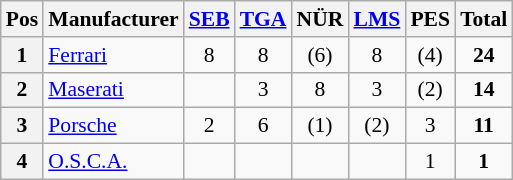<table class="wikitable" style="font-size: 90%;">
<tr>
<th>Pos </th>
<th>Manufacturer </th>
<th> <a href='#'>SEB</a></th>
<th> <a href='#'>TGA</a></th>
<th> NÜR</th>
<th> <a href='#'>LMS</a></th>
<th> PES</th>
<th>Total</th>
</tr>
<tr>
<th>1</th>
<td> <a href='#'>Ferrari</a></td>
<td align="center">8</td>
<td align="center">8</td>
<td align="center">(6)</td>
<td align="center">8</td>
<td align="center">(4)</td>
<td align="center"><strong>24</strong></td>
</tr>
<tr>
<th>2</th>
<td> <a href='#'>Maserati</a></td>
<td></td>
<td align="center">3</td>
<td align="center">8</td>
<td align="center">3</td>
<td align="center">(2)</td>
<td align="center"><strong>14</strong></td>
</tr>
<tr>
<th>3</th>
<td> <a href='#'>Porsche</a></td>
<td align="center">2</td>
<td align="center">6</td>
<td align="center">(1)</td>
<td align="center">(2)</td>
<td align="center">3</td>
<td align="center"><strong>11</strong></td>
</tr>
<tr>
<th>4</th>
<td> <a href='#'>O.S.C.A.</a></td>
<td></td>
<td></td>
<td></td>
<td></td>
<td align="center">1</td>
<td align="center"><strong>1</strong></td>
</tr>
</table>
